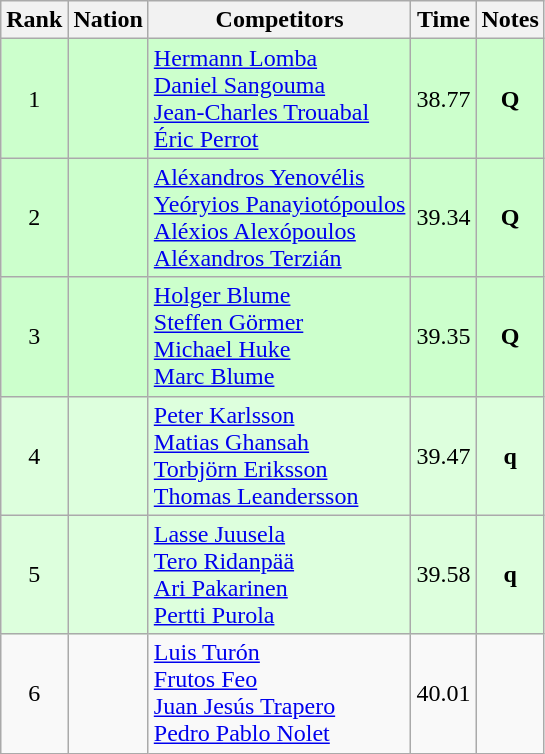<table class="wikitable sortable" style="text-align:center">
<tr>
<th>Rank</th>
<th>Nation</th>
<th>Competitors</th>
<th>Time</th>
<th>Notes</th>
</tr>
<tr bgcolor=ccffcc>
<td>1</td>
<td align=left></td>
<td align=left><a href='#'>Hermann Lomba</a><br><a href='#'>Daniel Sangouma</a><br><a href='#'>Jean-Charles Trouabal</a><br><a href='#'>Éric Perrot</a></td>
<td>38.77</td>
<td><strong>Q</strong></td>
</tr>
<tr bgcolor=ccffcc>
<td>2</td>
<td align=left></td>
<td align=left><a href='#'>Aléxandros Yenovélis</a><br><a href='#'>Yeóryios Panayiotópoulos</a><br><a href='#'>Aléxios Alexópoulos</a><br><a href='#'>Aléxandros Terzián</a></td>
<td>39.34</td>
<td><strong>Q</strong></td>
</tr>
<tr bgcolor=ccffcc>
<td>3</td>
<td align=left></td>
<td align=left><a href='#'>Holger Blume</a><br><a href='#'>Steffen Görmer</a><br><a href='#'>Michael Huke</a><br><a href='#'>Marc Blume</a></td>
<td>39.35</td>
<td><strong>Q</strong></td>
</tr>
<tr bgcolor=ddffdd>
<td>4</td>
<td align=left></td>
<td align=left><a href='#'>Peter Karlsson</a><br><a href='#'>Matias Ghansah</a><br><a href='#'>Torbjörn Eriksson</a><br><a href='#'>Thomas Leandersson</a></td>
<td>39.47</td>
<td><strong>q</strong></td>
</tr>
<tr bgcolor=ddffdd>
<td>5</td>
<td align=left></td>
<td align=left><a href='#'>Lasse Juusela</a><br><a href='#'>Tero Ridanpää</a><br><a href='#'>Ari Pakarinen</a><br><a href='#'>Pertti Purola</a></td>
<td>39.58</td>
<td><strong>q</strong></td>
</tr>
<tr>
<td>6</td>
<td align=left></td>
<td align=left><a href='#'>Luis Turón</a><br><a href='#'>Frutos Feo</a><br><a href='#'>Juan Jesús Trapero</a><br><a href='#'>Pedro Pablo Nolet</a></td>
<td>40.01</td>
<td></td>
</tr>
</table>
